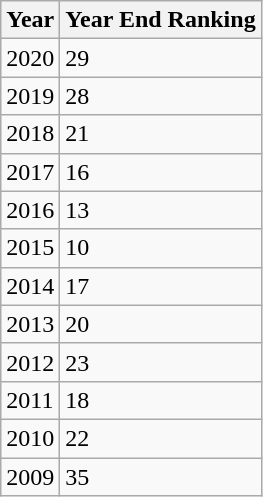<table class="wikitable">
<tr>
<th>Year</th>
<th>Year End Ranking</th>
</tr>
<tr>
<td>2020</td>
<td>29</td>
</tr>
<tr>
<td>2019</td>
<td>28</td>
</tr>
<tr>
<td>2018</td>
<td>21</td>
</tr>
<tr>
<td>2017</td>
<td>16</td>
</tr>
<tr>
<td>2016</td>
<td>13</td>
</tr>
<tr>
<td>2015</td>
<td>10</td>
</tr>
<tr>
<td>2014</td>
<td>17</td>
</tr>
<tr>
<td>2013</td>
<td>20</td>
</tr>
<tr>
<td>2012</td>
<td>23</td>
</tr>
<tr>
<td>2011</td>
<td>18</td>
</tr>
<tr>
<td>2010</td>
<td>22</td>
</tr>
<tr>
<td>2009</td>
<td>35</td>
</tr>
</table>
